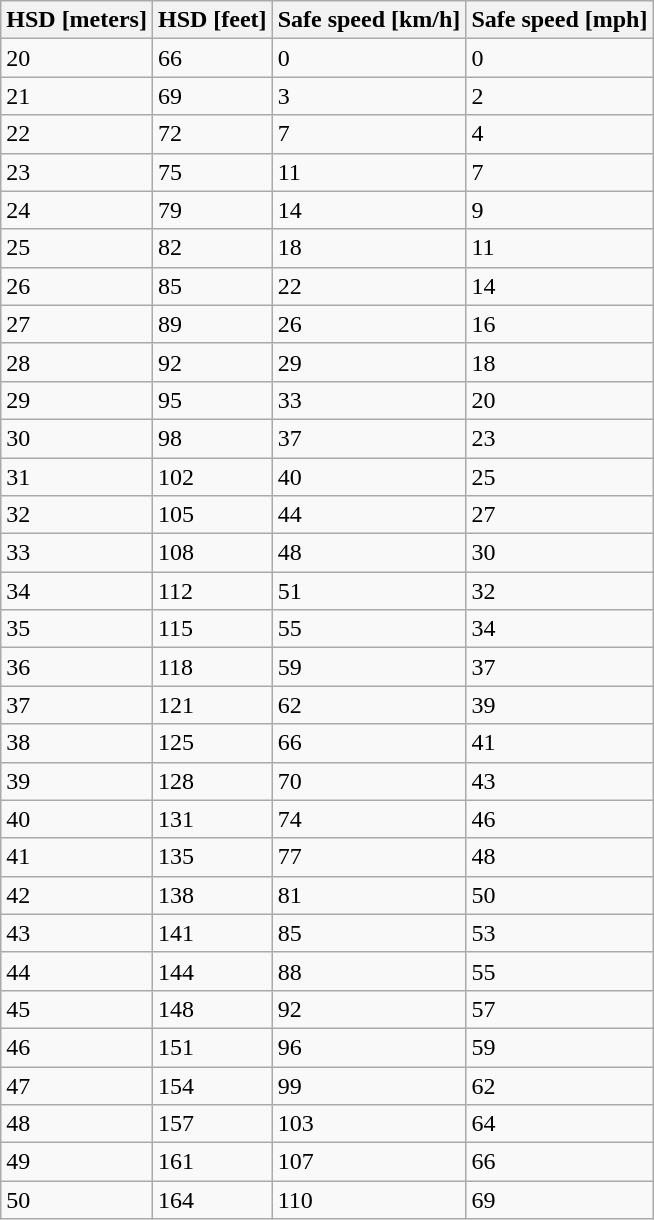<table class="wikitable">
<tr>
<th>HSD [meters]</th>
<th>HSD [feet]</th>
<th>Safe speed [km/h]</th>
<th>Safe speed [mph]</th>
</tr>
<tr>
<td>20</td>
<td>66</td>
<td>0</td>
<td>0</td>
</tr>
<tr>
<td>21</td>
<td>69</td>
<td>3</td>
<td>2</td>
</tr>
<tr>
<td>22</td>
<td>72</td>
<td>7</td>
<td>4</td>
</tr>
<tr>
<td>23</td>
<td>75</td>
<td>11</td>
<td>7</td>
</tr>
<tr>
<td>24</td>
<td>79</td>
<td>14</td>
<td>9</td>
</tr>
<tr>
<td>25</td>
<td>82</td>
<td>18</td>
<td>11</td>
</tr>
<tr>
<td>26</td>
<td>85</td>
<td>22</td>
<td>14</td>
</tr>
<tr>
<td>27</td>
<td>89</td>
<td>26</td>
<td>16</td>
</tr>
<tr>
<td>28</td>
<td>92</td>
<td>29</td>
<td>18</td>
</tr>
<tr>
<td>29</td>
<td>95</td>
<td>33</td>
<td>20</td>
</tr>
<tr>
<td>30</td>
<td>98</td>
<td>37</td>
<td>23</td>
</tr>
<tr>
<td>31</td>
<td>102</td>
<td>40</td>
<td>25</td>
</tr>
<tr>
<td>32</td>
<td>105</td>
<td>44</td>
<td>27</td>
</tr>
<tr>
<td>33</td>
<td>108</td>
<td>48</td>
<td>30</td>
</tr>
<tr>
<td>34</td>
<td>112</td>
<td>51</td>
<td>32</td>
</tr>
<tr>
<td>35</td>
<td>115</td>
<td>55</td>
<td>34</td>
</tr>
<tr>
<td>36</td>
<td>118</td>
<td>59</td>
<td>37</td>
</tr>
<tr>
<td>37</td>
<td>121</td>
<td>62</td>
<td>39</td>
</tr>
<tr>
<td>38</td>
<td>125</td>
<td>66</td>
<td>41</td>
</tr>
<tr>
<td>39</td>
<td>128</td>
<td>70</td>
<td>43</td>
</tr>
<tr>
<td>40</td>
<td>131</td>
<td>74</td>
<td>46</td>
</tr>
<tr>
<td>41</td>
<td>135</td>
<td>77</td>
<td>48</td>
</tr>
<tr>
<td>42</td>
<td>138</td>
<td>81</td>
<td>50</td>
</tr>
<tr>
<td>43</td>
<td>141</td>
<td>85</td>
<td>53</td>
</tr>
<tr>
<td>44</td>
<td>144</td>
<td>88</td>
<td>55</td>
</tr>
<tr>
<td>45</td>
<td>148</td>
<td>92</td>
<td>57</td>
</tr>
<tr>
<td>46</td>
<td>151</td>
<td>96</td>
<td>59</td>
</tr>
<tr>
<td>47</td>
<td>154</td>
<td>99</td>
<td>62</td>
</tr>
<tr>
<td>48</td>
<td>157</td>
<td>103</td>
<td>64</td>
</tr>
<tr>
<td>49</td>
<td>161</td>
<td>107</td>
<td>66</td>
</tr>
<tr>
<td>50</td>
<td>164</td>
<td>110</td>
<td>69</td>
</tr>
</table>
